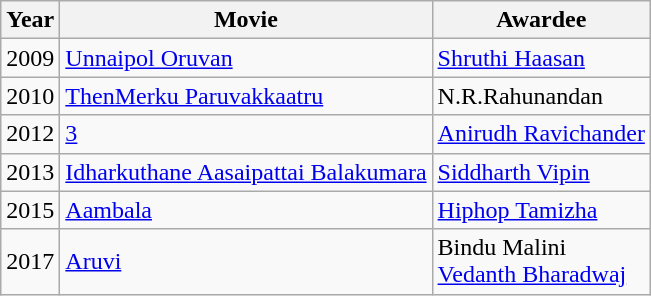<table class="wikitable">
<tr>
<th>Year</th>
<th>Movie</th>
<th>Awardee</th>
</tr>
<tr>
<td>2009</td>
<td><a href='#'>Unnaipol Oruvan</a></td>
<td><a href='#'>Shruthi Haasan</a></td>
</tr>
<tr>
<td>2010</td>
<td><a href='#'>ThenMerku Paruvakkaatru</a></td>
<td>N.R.Rahunandan</td>
</tr>
<tr>
<td>2012</td>
<td><a href='#'>3</a></td>
<td><a href='#'>Anirudh Ravichander</a></td>
</tr>
<tr>
<td>2013</td>
<td><a href='#'>Idharkuthane Aasaipattai Balakumara</a></td>
<td><a href='#'>Siddharth Vipin</a></td>
</tr>
<tr>
<td>2015</td>
<td><a href='#'>Aambala</a></td>
<td><a href='#'>Hiphop Tamizha</a></td>
</tr>
<tr>
<td>2017</td>
<td><a href='#'>Aruvi</a></td>
<td>Bindu Malini <br> <a href='#'>Vedanth Bharadwaj</a></td>
</tr>
</table>
